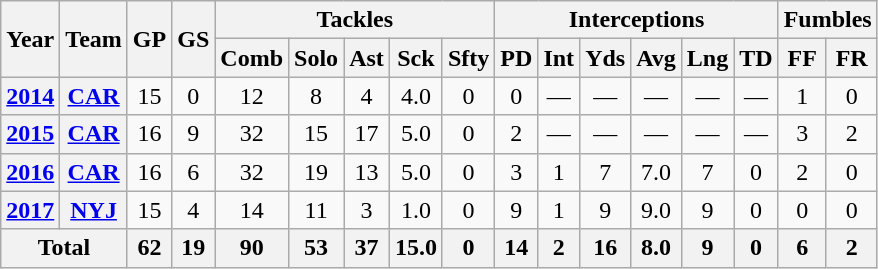<table class="wikitable" style="text-align: center;">
<tr>
<th rowspan="2">Year</th>
<th rowspan="2">Team</th>
<th rowspan="2">GP</th>
<th rowspan="2">GS</th>
<th colspan="5">Tackles</th>
<th colspan="6">Interceptions</th>
<th colspan="2">Fumbles</th>
</tr>
<tr>
<th>Comb</th>
<th>Solo</th>
<th>Ast</th>
<th>Sck</th>
<th>Sfty</th>
<th>PD</th>
<th>Int</th>
<th>Yds</th>
<th>Avg</th>
<th>Lng</th>
<th>TD</th>
<th>FF</th>
<th>FR</th>
</tr>
<tr>
<th><a href='#'>2014</a></th>
<th><a href='#'>CAR</a></th>
<td>15</td>
<td>0</td>
<td>12</td>
<td>8</td>
<td>4</td>
<td>4.0</td>
<td>0</td>
<td>0</td>
<td>—</td>
<td>—</td>
<td>—</td>
<td>—</td>
<td>—</td>
<td>1</td>
<td>0</td>
</tr>
<tr>
<th><a href='#'>2015</a></th>
<th><a href='#'>CAR</a></th>
<td>16</td>
<td>9</td>
<td>32</td>
<td>15</td>
<td>17</td>
<td>5.0</td>
<td>0</td>
<td>2</td>
<td>—</td>
<td>—</td>
<td>—</td>
<td>—</td>
<td>—</td>
<td>3</td>
<td>2</td>
</tr>
<tr>
<th><a href='#'>2016</a></th>
<th><a href='#'>CAR</a></th>
<td>16</td>
<td>6</td>
<td>32</td>
<td>19</td>
<td>13</td>
<td>5.0</td>
<td>0</td>
<td>3</td>
<td>1</td>
<td>7</td>
<td>7.0</td>
<td>7</td>
<td>0</td>
<td>2</td>
<td>0</td>
</tr>
<tr>
<th><a href='#'>2017</a></th>
<th><a href='#'>NYJ</a></th>
<td>15</td>
<td>4</td>
<td>14</td>
<td>11</td>
<td>3</td>
<td>1.0</td>
<td>0</td>
<td>9</td>
<td>1</td>
<td>9</td>
<td>9.0</td>
<td>9</td>
<td>0</td>
<td>0</td>
<td>0</td>
</tr>
<tr>
<th colspan="2">Total</th>
<th>62</th>
<th>19</th>
<th>90</th>
<th>53</th>
<th>37</th>
<th>15.0</th>
<th>0</th>
<th>14</th>
<th>2</th>
<th>16</th>
<th>8.0</th>
<th>9</th>
<th>0</th>
<th>6</th>
<th>2</th>
</tr>
</table>
